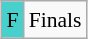<table class="wikitable" style="margin:0.5em auto; font-size:90%; line-height:1.25em;">
<tr>
<td bgcolor="#48D1CC" align=center>F</td>
<td>Finals</td>
</tr>
</table>
